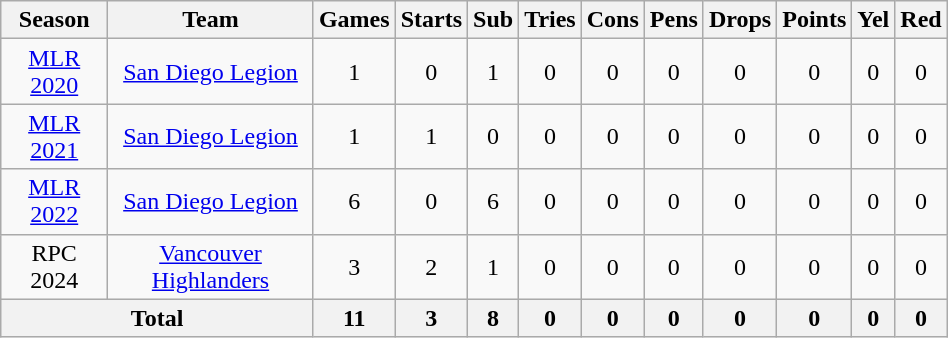<table class="wikitable" style="text-align:center;width:50%">
<tr>
<th>Season</th>
<th>Team</th>
<th>Games</th>
<th>Starts</th>
<th>Sub</th>
<th>Tries</th>
<th>Cons</th>
<th>Pens</th>
<th>Drops</th>
<th>Points</th>
<th>Yel</th>
<th>Red</th>
</tr>
<tr>
<td><a href='#'>MLR 2020</a></td>
<td><a href='#'>San Diego Legion</a></td>
<td>1</td>
<td>0</td>
<td>1</td>
<td>0</td>
<td>0</td>
<td>0</td>
<td>0</td>
<td>0</td>
<td>0</td>
<td>0</td>
</tr>
<tr>
<td><a href='#'>MLR 2021</a></td>
<td><a href='#'>San Diego Legion</a></td>
<td>1</td>
<td>1</td>
<td>0</td>
<td>0</td>
<td>0</td>
<td>0</td>
<td>0</td>
<td>0</td>
<td>0</td>
<td>0</td>
</tr>
<tr>
<td><a href='#'>MLR 2022</a></td>
<td><a href='#'>San Diego Legion</a></td>
<td>6</td>
<td>0</td>
<td>6</td>
<td>0</td>
<td>0</td>
<td>0</td>
<td>0</td>
<td>0</td>
<td>0</td>
<td>0</td>
</tr>
<tr>
<td>RPC 2024</td>
<td><a href='#'>Vancouver Highlanders</a></td>
<td>3</td>
<td>2</td>
<td>1</td>
<td>0</td>
<td>0</td>
<td>0</td>
<td>0</td>
<td>0</td>
<td>0</td>
<td>0</td>
</tr>
<tr>
<th colspan="2">Total</th>
<th>11</th>
<th>3</th>
<th>8</th>
<th>0</th>
<th>0</th>
<th>0</th>
<th>0</th>
<th>0</th>
<th>0</th>
<th>0</th>
</tr>
</table>
